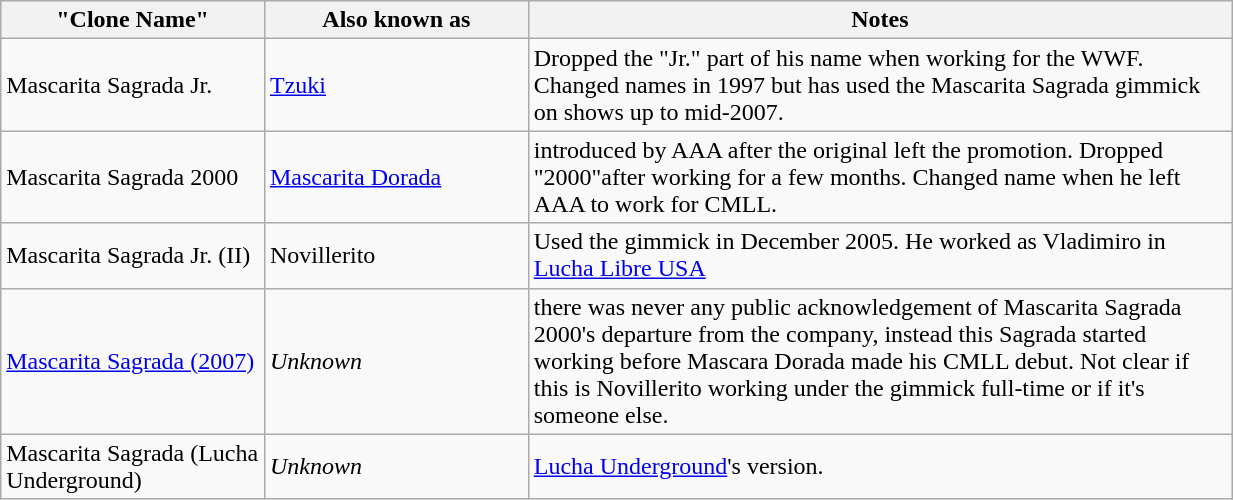<table class="wikitable sortable" align="left center" width="65%">
<tr>
<th width="15%">"Clone Name"</th>
<th width="15%">Also known as</th>
<th width="40%">Notes</th>
</tr>
<tr>
<td>Mascarita Sagrada Jr.</td>
<td><a href='#'>Tzuki</a></td>
<td>Dropped the "Jr." part of his name when working for the WWF. Changed names in 1997 but has used the Mascarita Sagrada gimmick on shows up to mid-2007.</td>
</tr>
<tr>
<td>Mascarita Sagrada 2000</td>
<td><a href='#'>Mascarita Dorada</a></td>
<td>introduced by AAA after the original left the promotion. Dropped "2000"after working for a few months. Changed name when he left AAA to work for CMLL.</td>
</tr>
<tr>
<td>Mascarita Sagrada Jr. (II)</td>
<td>Novillerito</td>
<td>Used the gimmick in December 2005. He worked as Vladimiro in <a href='#'>Lucha Libre USA</a></td>
</tr>
<tr>
<td><a href='#'>Mascarita Sagrada (2007)</a></td>
<td><em>Unknown</em></td>
<td>there was never any public acknowledgement of Mascarita Sagrada 2000's departure from the company, instead this Sagrada started working before Mascara Dorada made his CMLL debut. Not clear if this is Novillerito working under the gimmick full-time or if it's someone else.</td>
</tr>
<tr>
<td>Mascarita Sagrada (Lucha Underground)</td>
<td><em>Unknown</em></td>
<td><a href='#'>Lucha Underground</a>'s version.</td>
</tr>
</table>
